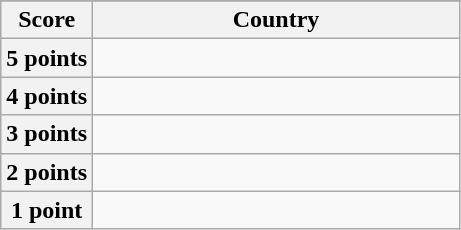<table class="wikitable">
<tr>
</tr>
<tr>
<th scope="col" width="20%">Score</th>
<th scope="col">Country</th>
</tr>
<tr>
<th scope="row">5 points</th>
<td></td>
</tr>
<tr>
<th scope="row">4 points</th>
<td></td>
</tr>
<tr>
<th scope="row">3 points</th>
<td></td>
</tr>
<tr>
<th scope="row">2 points</th>
<td></td>
</tr>
<tr>
<th scope="row">1 point</th>
<td></td>
</tr>
</table>
